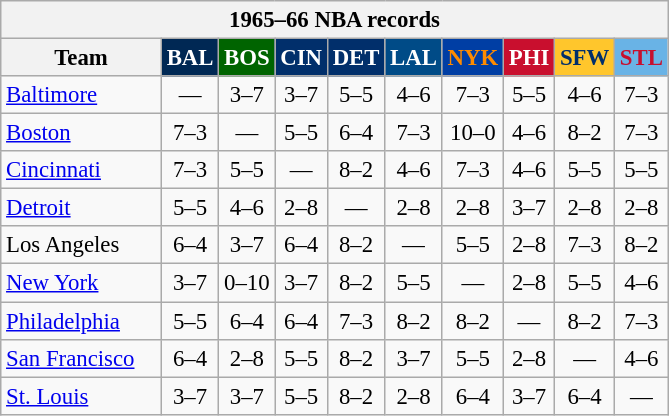<table class="wikitable" style="font-size:95%; text-align:center;">
<tr>
<th colspan=10>1965–66 NBA records</th>
</tr>
<tr>
<th width=100>Team</th>
<th style="background:#002854;color:#FFFFFF;width=35">BAL</th>
<th style="background:#006400;color:#FFFFFF;width=35">BOS</th>
<th style="background:#012F6B;color:#FFFFFF;width=35">CIN</th>
<th style="background:#012F6B;color:#FFFFFF;width=35">DET</th>
<th style="background:#004B87;color:#FFFFFF;width=35">LAL</th>
<th style="background:#003EA4;color:#FF8C00;width=35">NYK</th>
<th style="background:#C90F2E;color:#FFFFFF;width=35">PHI</th>
<th style="background:#FFC62C;color:#012F6B;width=35">SFW</th>
<th style="background:#69B3E6;color:#C70F2E;width=35">STL</th>
</tr>
<tr>
<td style="text-align:left;"><a href='#'>Baltimore</a></td>
<td>—</td>
<td>3–7</td>
<td>3–7</td>
<td>5–5</td>
<td>4–6</td>
<td>7–3</td>
<td>5–5</td>
<td>4–6</td>
<td>7–3</td>
</tr>
<tr>
<td style="text-align:left;"><a href='#'>Boston</a></td>
<td>7–3</td>
<td>—</td>
<td>5–5</td>
<td>6–4</td>
<td>7–3</td>
<td>10–0</td>
<td>4–6</td>
<td>8–2</td>
<td>7–3</td>
</tr>
<tr>
<td style="text-align:left;"><a href='#'>Cincinnati</a></td>
<td>7–3</td>
<td>5–5</td>
<td>—</td>
<td>8–2</td>
<td>4–6</td>
<td>7–3</td>
<td>4–6</td>
<td>5–5</td>
<td>5–5</td>
</tr>
<tr>
<td style="text-align:left;"><a href='#'>Detroit</a></td>
<td>5–5</td>
<td>4–6</td>
<td>2–8</td>
<td>—</td>
<td>2–8</td>
<td>2–8</td>
<td>3–7</td>
<td>2–8</td>
<td>2–8</td>
</tr>
<tr>
<td style="text-align:left;">Los Angeles</td>
<td>6–4</td>
<td>3–7</td>
<td>6–4</td>
<td>8–2</td>
<td>—</td>
<td>5–5</td>
<td>2–8</td>
<td>7–3</td>
<td>8–2</td>
</tr>
<tr>
<td style="text-align:left;"><a href='#'>New York</a></td>
<td>3–7</td>
<td>0–10</td>
<td>3–7</td>
<td>8–2</td>
<td>5–5</td>
<td>—</td>
<td>2–8</td>
<td>5–5</td>
<td>4–6</td>
</tr>
<tr>
<td style="text-align:left;"><a href='#'>Philadelphia</a></td>
<td>5–5</td>
<td>6–4</td>
<td>6–4</td>
<td>7–3</td>
<td>8–2</td>
<td>8–2</td>
<td>—</td>
<td>8–2</td>
<td>7–3</td>
</tr>
<tr>
<td style="text-align:left;"><a href='#'>San Francisco</a></td>
<td>6–4</td>
<td>2–8</td>
<td>5–5</td>
<td>8–2</td>
<td>3–7</td>
<td>5–5</td>
<td>2–8</td>
<td>—</td>
<td>4–6</td>
</tr>
<tr>
<td style="text-align:left;"><a href='#'>St. Louis</a></td>
<td>3–7</td>
<td>3–7</td>
<td>5–5</td>
<td>8–2</td>
<td>2–8</td>
<td>6–4</td>
<td>3–7</td>
<td>6–4</td>
<td>—</td>
</tr>
</table>
